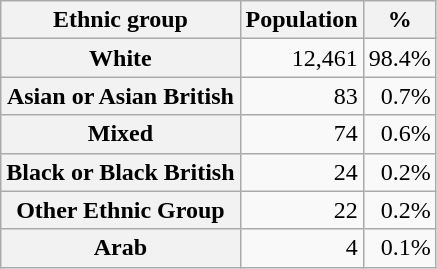<table class="wikitable">
<tr>
<th scope="col">Ethnic group</th>
<th scope="col">Population</th>
<th scope="col">%</th>
</tr>
<tr>
<th scope="row">White</th>
<td style="text-align:right;">12,461</td>
<td style="text-align:right;">98.4%</td>
</tr>
<tr>
<th scope="row">Asian or Asian British</th>
<td style="text-align:right;">83</td>
<td style="text-align:right;">0.7%</td>
</tr>
<tr>
<th scope="row">Mixed</th>
<td style="text-align:right;">74</td>
<td style="text-align:right;">0.6%</td>
</tr>
<tr>
<th scope="row">Black or Black British</th>
<td style="text-align:right;">24</td>
<td style="text-align:right;">0.2%</td>
</tr>
<tr>
<th scope="row">Other Ethnic Group</th>
<td style="text-align:right;">22</td>
<td style="text-align:right;">0.2%</td>
</tr>
<tr>
<th scope="row">Arab</th>
<td style="text-align:right;">4</td>
<td style="text-align:right;">0.1%</td>
</tr>
</table>
